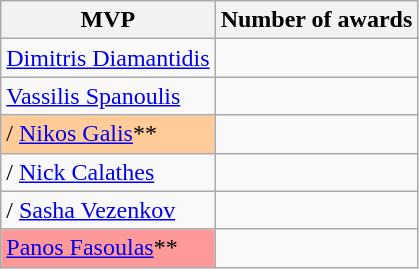<table class="wikitable sortable">
<tr>
<th><strong>MVP</strong></th>
<th>Number of awards</th>
</tr>
<tr>
<td> <a href='#'>Dimitris Diamantidis</a></td>
<td></td>
</tr>
<tr>
<td> <a href='#'>Vassilis Spanoulis</a></td>
<td></td>
</tr>
<tr>
<td !scope="row" style="background-color:#FFCC99">/ <a href='#'>Nikos Galis</a>**</td>
<td></td>
</tr>
<tr>
<td>/ <a href='#'>Nick Calathes</a></td>
<td></td>
</tr>
<tr>
<td>/ <a href='#'>Sasha Vezenkov</a></td>
<td></td>
</tr>
<tr>
<td !scope="row" style="background-color:#FF9999"> <a href='#'>Panos Fasoulas</a>**</td>
<td></td>
</tr>
</table>
